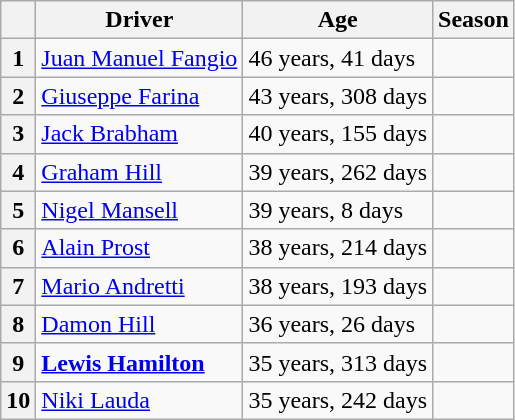<table class="wikitable sortable">
<tr>
<th></th>
<th scope=col>Driver</th>
<th scope=col class="unsortable">Age</th>
<th scope=col>Season</th>
</tr>
<tr style="text-align:center;">
<th scope=row>1</th>
<td data-sort-value="FAN" align=left> <a href='#'>Juan Manuel Fangio</a></td>
<td align=left>46 years, 41 days</td>
<td></td>
</tr>
<tr style="text-align:center;">
<th scope=row>2</th>
<td data-sort-value="FAR" align=left> <a href='#'>Giuseppe Farina</a></td>
<td align=left>43 years, 308 days</td>
<td></td>
</tr>
<tr style="text-align:center;">
<th scope=row>3</th>
<td data-sort-value="BRA" align=left> <a href='#'>Jack Brabham</a></td>
<td align=left>40 years, 155 days</td>
<td></td>
</tr>
<tr style="text-align:center;">
<th scope=row>4</th>
<td data-sort-value="HIL2" align=left> <a href='#'>Graham Hill</a></td>
<td align=left>39 years, 262 days</td>
<td></td>
</tr>
<tr style="text-align:center;">
<th scope=row>5</th>
<td data-sort-value="MAN" align=left> <a href='#'>Nigel Mansell</a></td>
<td align=left>39 years, 8 days</td>
<td></td>
</tr>
<tr style="text-align:center;">
<th scope=row>6</th>
<td data-sort-value="PRO" align=left> <a href='#'>Alain Prost</a></td>
<td align=left>38 years, 214 days</td>
<td></td>
</tr>
<tr style="text-align:center;">
<th scope=row>7</th>
<td data-sort-value="AND" align=left> <a href='#'>Mario Andretti</a></td>
<td align=left>38 years, 193 days</td>
<td></td>
</tr>
<tr style="text-align:center;">
<th scope=row>8</th>
<td data-sort-value="HIL1" align=left> <a href='#'>Damon Hill</a></td>
<td align=left>36 years, 26 days</td>
<td></td>
</tr>
<tr style="text-align:center;">
<th scope=row>9</th>
<td data-sort-value="HAM" align=left> <strong><a href='#'>Lewis Hamilton</a></strong></td>
<td align=left>35 years, 313 days</td>
<td></td>
</tr>
<tr style="text-align:center;">
<th scope=row>10</th>
<td data-sort-value="LAU" align=left> <a href='#'>Niki Lauda</a></td>
<td align=left>35 years, 242 days</td>
<td></td>
</tr>
</table>
